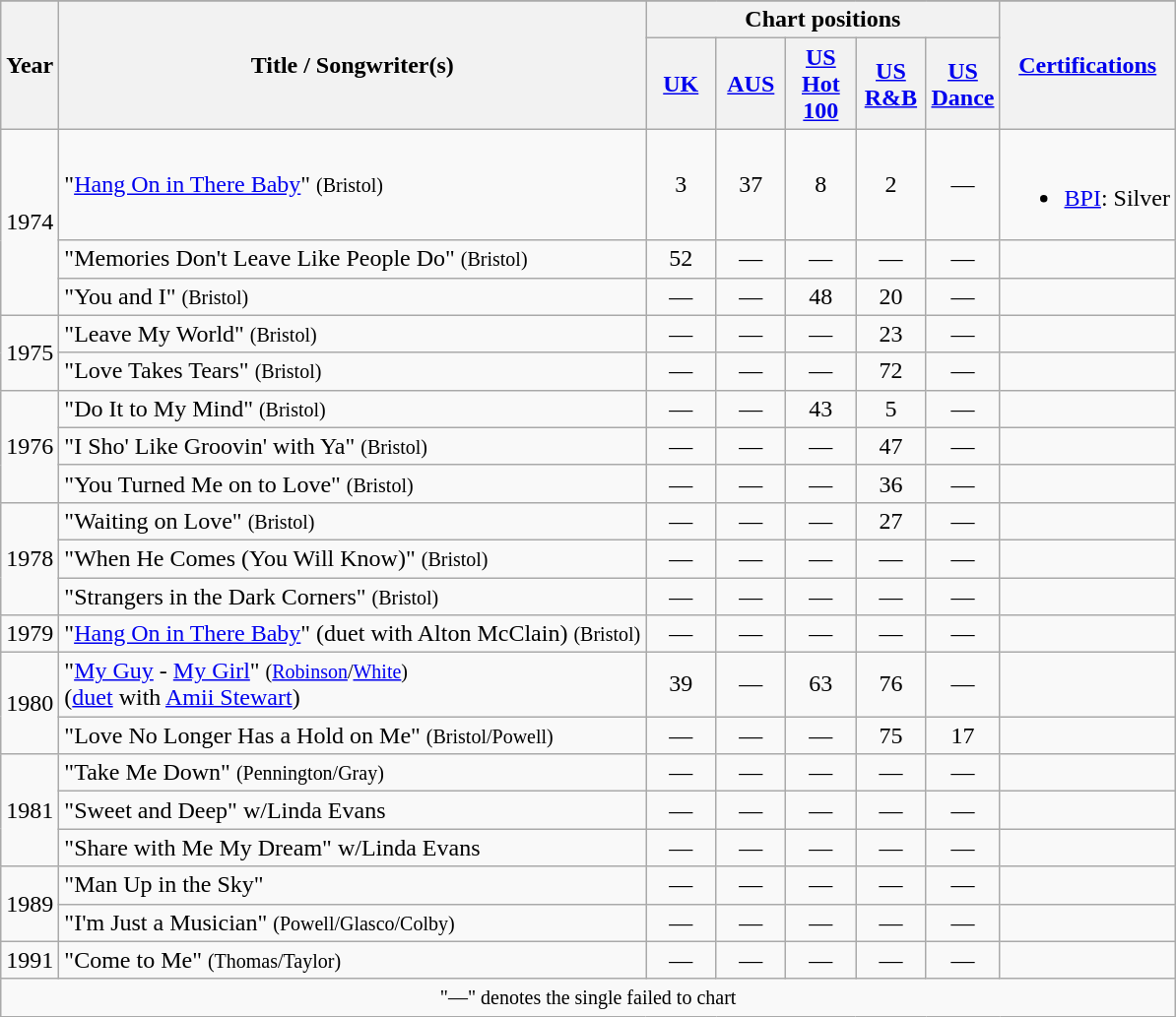<table class="wikitable">
<tr>
</tr>
<tr>
<th rowspan="2">Year</th>
<th rowspan="2">Title / Songwriter(s)</th>
<th colspan="5">Chart positions</th>
<th rowspan="2"><a href='#'>Certifications</a></th>
</tr>
<tr>
<th style="text-align:center; width:40px;"><a href='#'>UK</a><br></th>
<th style="text-align:center; width:40px;"><a href='#'>AUS</a><br></th>
<th style="text-align:center; width:40px;"><a href='#'>US Hot 100</a><br></th>
<th style="text-align:center; width:40px;"><a href='#'>US R&B</a><br></th>
<th style="text-align:center; width:40px;"><a href='#'>US Dance</a><br></th>
</tr>
<tr>
<td align="left" rowspan="3">1974</td>
<td align="left">"<a href='#'>Hang On in There Baby</a>" <small>(Bristol)</small></td>
<td style="text-align:center;">3</td>
<td style="text-align:center;">37</td>
<td style="text-align:center;">8</td>
<td style="text-align:center;">2</td>
<td style="text-align:center;">—</td>
<td><br><ul><li><a href='#'>BPI</a>: Silver</li></ul></td>
</tr>
<tr>
<td align="left">"Memories Don't Leave Like People Do" <small>(Bristol)</small></td>
<td style="text-align:center;">52</td>
<td style="text-align:center;">—</td>
<td style="text-align:center;">—</td>
<td style="text-align:center;">—</td>
<td style="text-align:center;">—</td>
<td></td>
</tr>
<tr>
<td align="left">"You and I" <small>(Bristol)</small></td>
<td style="text-align:center;">—</td>
<td style="text-align:center;">—</td>
<td style="text-align:center;">48</td>
<td style="text-align:center;">20</td>
<td style="text-align:center;">—</td>
<td></td>
</tr>
<tr>
<td align="left" rowspan="2">1975</td>
<td align="left">"Leave My World" <small>(Bristol)</small></td>
<td style="text-align:center;">—</td>
<td style="text-align:center;">—</td>
<td style="text-align:center;">—</td>
<td style="text-align:center;">23</td>
<td style="text-align:center;">—</td>
<td></td>
</tr>
<tr>
<td align="left">"Love Takes Tears" <small>(Bristol)</small></td>
<td style="text-align:center;">—</td>
<td style="text-align:center;">—</td>
<td style="text-align:center;">—</td>
<td style="text-align:center;">72</td>
<td style="text-align:center;">—</td>
<td></td>
</tr>
<tr>
<td align="left" rowspan="3">1976</td>
<td align="left">"Do It to My Mind" <small>(Bristol)</small></td>
<td style="text-align:center;">—</td>
<td style="text-align:center;">—</td>
<td style="text-align:center;">43</td>
<td style="text-align:center;">5</td>
<td style="text-align:center;">—</td>
</tr>
<tr>
<td align="left">"I Sho' Like Groovin' with Ya" <small>(Bristol)</small></td>
<td style="text-align:center;">—</td>
<td style="text-align:center;">—</td>
<td style="text-align:center;">—</td>
<td style="text-align:center;">47</td>
<td style="text-align:center;">—</td>
<td></td>
</tr>
<tr>
<td align="left">"You Turned Me on to Love" <small>(Bristol)</small></td>
<td style="text-align:center;">—</td>
<td style="text-align:center;">—</td>
<td style="text-align:center;">—</td>
<td style="text-align:center;">36</td>
<td style="text-align:center;">—</td>
</tr>
<tr>
<td align="left" rowspan="3">1978</td>
<td align="left">"Waiting on Love" <small>(Bristol)</small></td>
<td style="text-align:center;">—</td>
<td style="text-align:center;">—</td>
<td style="text-align:center;">—</td>
<td style="text-align:center;">27</td>
<td style="text-align:center;">—</td>
<td></td>
</tr>
<tr>
<td align="left">"When He Comes (You Will Know)" <small>(Bristol)</small></td>
<td style="text-align:center;">—</td>
<td style="text-align:center;">—</td>
<td style="text-align:center;">—</td>
<td style="text-align:center;">—</td>
<td style="text-align:center;">—</td>
</tr>
<tr>
<td align="left">"Strangers in the Dark Corners" <small>(Bristol)</small></td>
<td style="text-align:center;">—</td>
<td style="text-align:center;">—</td>
<td style="text-align:center;">—</td>
<td style="text-align:center;">—</td>
<td style="text-align:center;">—</td>
<td></td>
</tr>
<tr>
<td align="left">1979</td>
<td align="left">"<a href='#'>Hang On in There Baby</a>" (duet with Alton McClain) <small>(Bristol)</small></td>
<td style="text-align:center;">—</td>
<td style="text-align:center;">—</td>
<td style="text-align:center;">—</td>
<td style="text-align:center;">—</td>
<td style="text-align:center;">—</td>
<td></td>
</tr>
<tr>
<td align="left" rowspan="2">1980</td>
<td align="left">"<a href='#'>My Guy</a> - <a href='#'>My Girl</a>" <small>(<a href='#'>Robinson</a>/<a href='#'>White</a>)</small><br>(<a href='#'>duet</a> with <a href='#'>Amii Stewart</a>)</td>
<td style="text-align:center;">39</td>
<td style="text-align:center;">—</td>
<td style="text-align:center;">63</td>
<td style="text-align:center;">76</td>
<td style="text-align:center;">—</td>
<td></td>
</tr>
<tr>
<td align="left">"Love No Longer Has a Hold on Me" <small>(Bristol/Powell)</small></td>
<td style="text-align:center;">—</td>
<td style="text-align:center;">—</td>
<td style="text-align:center;">—</td>
<td style="text-align:center;">75</td>
<td style="text-align:center;">17</td>
<td></td>
</tr>
<tr>
<td align="left" rowspan="3">1981</td>
<td align="left">"Take Me Down" <small>(Pennington/Gray)</small></td>
<td style="text-align:center;">—</td>
<td style="text-align:center;">—</td>
<td style="text-align:center;">—</td>
<td style="text-align:center;">—</td>
<td style="text-align:center;">—</td>
<td></td>
</tr>
<tr>
<td align="left">"Sweet and Deep" w/Linda Evans</td>
<td style="text-align:center;">—</td>
<td style="text-align:center;">—</td>
<td style="text-align:center;">—</td>
<td style="text-align:center;">—</td>
<td style="text-align:center;">—</td>
<td></td>
</tr>
<tr>
<td align="left">"Share with Me My Dream" w/Linda Evans</td>
<td style="text-align:center;">—</td>
<td style="text-align:center;">—</td>
<td style="text-align:center;">—</td>
<td style="text-align:center;">—</td>
<td style="text-align:center;">—</td>
<td></td>
</tr>
<tr>
<td align="left" rowspan="2">1989</td>
<td align="left">"Man Up in the Sky"</td>
<td style="text-align:center;">—</td>
<td style="text-align:center;">—</td>
<td style="text-align:center;">—</td>
<td style="text-align:center;">—</td>
<td style="text-align:center;">—</td>
<td></td>
</tr>
<tr>
<td align="left">"I'm Just a Musician" <small>(Powell/Glasco/Colby)</small></td>
<td style="text-align:center;">—</td>
<td style="text-align:center;">—</td>
<td style="text-align:center;">—</td>
<td style="text-align:center;">—</td>
<td style="text-align:center;">—</td>
<td></td>
</tr>
<tr>
<td align="left">1991</td>
<td align="left">"Come to Me" <small> (Thomas/Taylor)</small></td>
<td style="text-align:center;">—</td>
<td style="text-align:center;">—</td>
<td style="text-align:center;">—</td>
<td style="text-align:center;">—</td>
<td style="text-align:center;">—</td>
<td></td>
</tr>
<tr>
<td style="text-align:center;" colspan="8"><small>"—" denotes the single failed to chart</small></td>
</tr>
</table>
